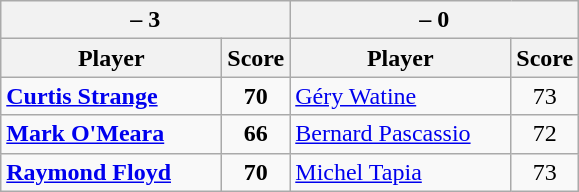<table class=wikitable>
<tr>
<th colspan=2> – 3</th>
<th colspan=2> – 0</th>
</tr>
<tr>
<th width=140>Player</th>
<th>Score</th>
<th width=140>Player</th>
<th>Score</th>
</tr>
<tr>
<td><strong><a href='#'>Curtis Strange</a></strong></td>
<td align=center><strong>70</strong></td>
<td><a href='#'>Géry Watine</a></td>
<td align=center>73</td>
</tr>
<tr>
<td><strong><a href='#'>Mark O'Meara</a></strong></td>
<td align=center><strong>66</strong></td>
<td><a href='#'>Bernard Pascassio</a></td>
<td align=center>72</td>
</tr>
<tr>
<td><strong><a href='#'>Raymond Floyd</a></strong></td>
<td align=center><strong>70</strong></td>
<td><a href='#'>Michel Tapia</a></td>
<td align=center>73</td>
</tr>
</table>
